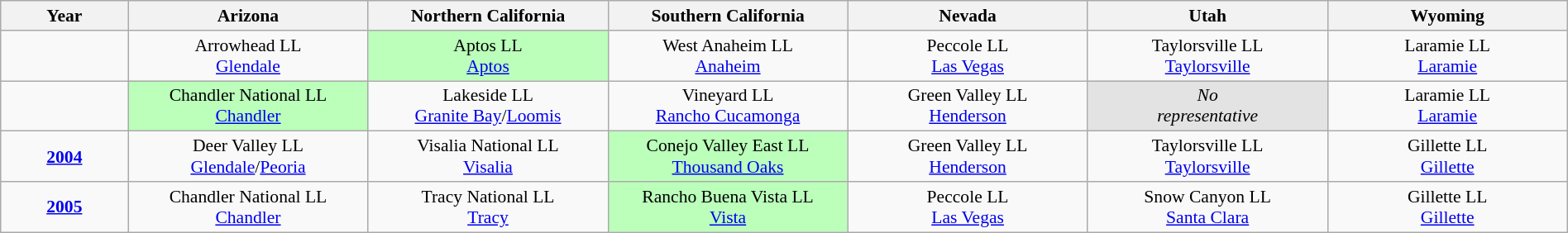<table class="wikitable" width="100%" style="font-size:90%; text-align:center;">
<tr>
<th width="50">Year</th>
<th width="100" align="center"> Arizona</th>
<th width="100" align="center"> Northern California</th>
<th width="100" align="center"> Southern California</th>
<th width="100" align="center"> Nevada</th>
<th width="100" align="center"> Utah</th>
<th width="100" align="center"> Wyoming</th>
</tr>
<tr>
<td><strong></strong></td>
<td>Arrowhead LL<br><a href='#'>Glendale</a></td>
<td style="background:#bfb;">Aptos LL<br><a href='#'>Aptos</a></td>
<td>West Anaheim LL<br><a href='#'>Anaheim</a></td>
<td>Peccole LL<br><a href='#'>Las Vegas</a></td>
<td>Taylorsville LL<br><a href='#'>Taylorsville</a></td>
<td>Laramie LL<br><a href='#'>Laramie</a></td>
</tr>
<tr>
<td><strong></strong></td>
<td style="background:#bfb;">Chandler National LL<br><a href='#'>Chandler</a></td>
<td>Lakeside LL<br><a href='#'>Granite Bay</a>/<a href='#'>Loomis</a></td>
<td>Vineyard LL<br><a href='#'>Rancho Cucamonga</a></td>
<td>Green Valley LL<br><a href='#'>Henderson</a></td>
<td style="background:#e3e3e3;"><em>No<br>representative</em></td>
<td>Laramie LL<br><a href='#'>Laramie</a></td>
</tr>
<tr>
<td><strong><a href='#'>2004</a></strong></td>
<td>Deer Valley LL<br><a href='#'>Glendale</a>/<a href='#'>Peoria</a></td>
<td>Visalia National LL<br><a href='#'>Visalia</a></td>
<td style="background:#bfb;">Conejo Valley East LL<br><a href='#'>Thousand Oaks</a></td>
<td>Green Valley LL<br><a href='#'>Henderson</a></td>
<td>Taylorsville LL<br><a href='#'>Taylorsville</a></td>
<td>Gillette LL<br><a href='#'>Gillette</a></td>
</tr>
<tr>
<td><strong><a href='#'>2005</a></strong></td>
<td>Chandler National LL<br><a href='#'>Chandler</a></td>
<td>Tracy National LL<br><a href='#'>Tracy</a></td>
<td style="background:#bfb;">Rancho Buena Vista LL<br><a href='#'>Vista</a></td>
<td>Peccole LL<br><a href='#'>Las Vegas</a></td>
<td>Snow Canyon LL<br><a href='#'>Santa Clara</a></td>
<td>Gillette LL<br><a href='#'>Gillette</a></td>
</tr>
</table>
